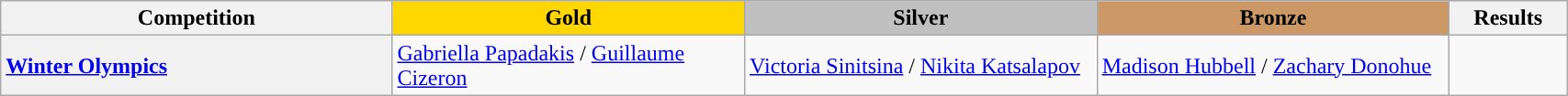<table class="wikitable unsortable" style="text-align:left; width:90%">
<tr>
<th scope="col" style="text-align:center; width:25%;">Competition</th>
<td scope="col" style="text-align:center; width:22.5%; background:gold"><strong>Gold</strong></td>
<td scope="col" style="text-align:center; width:22.5%; background:silver"><strong>Silver</strong></td>
<td scope="col" style="text-align:center; width:22.5%; background:#c96"><strong>Bronze</strong></td>
<th scope="col" style="text-align:center; width:7.5%;">Results</th>
</tr>
<tr>
<th scope="row" style="text-align:left"> <a href='#'>Winter Olympics</a></th>
<td> <a href='#'>Gabriella Papadakis</a> / <a href='#'>Guillaume Cizeron</a></td>
<td> <a href='#'>Victoria Sinitsina</a> / <a href='#'>Nikita Katsalapov</a></td>
<td> <a href='#'>Madison Hubbell</a> / <a href='#'>Zachary Donohue</a></td>
<td></td>
</tr>
</table>
